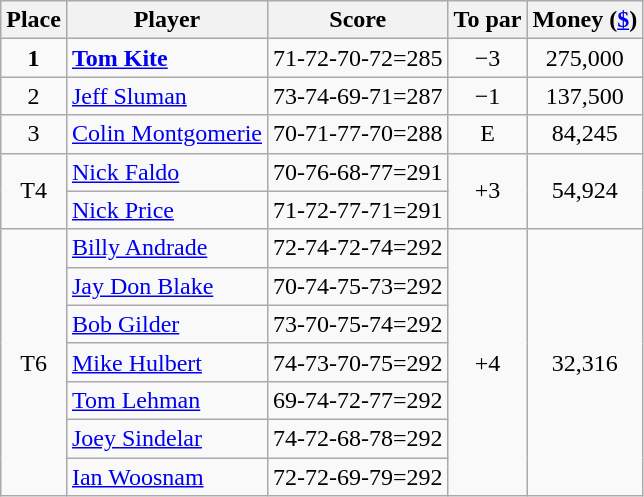<table class=wikitable>
<tr>
<th>Place</th>
<th>Player</th>
<th>Score</th>
<th>To par</th>
<th>Money (<a href='#'>$</a>)</th>
</tr>
<tr>
<td align=center><strong>1</strong></td>
<td> <strong><a href='#'>Tom Kite</a></strong></td>
<td>71-72-70-72=285</td>
<td align=center>−3</td>
<td align=center>275,000</td>
</tr>
<tr>
<td align=center>2</td>
<td> <a href='#'>Jeff Sluman</a></td>
<td>73-74-69-71=287</td>
<td align=center>−1</td>
<td align=center>137,500</td>
</tr>
<tr>
<td align=center>3</td>
<td> <a href='#'>Colin Montgomerie</a></td>
<td>70-71-77-70=288</td>
<td align=center>E</td>
<td align=center>84,245</td>
</tr>
<tr>
<td rowspan=2 align=center>T4</td>
<td> <a href='#'>Nick Faldo</a></td>
<td>70-76-68-77=291</td>
<td rowspan=2 align=center>+3</td>
<td rowspan=2 align=center>54,924</td>
</tr>
<tr>
<td> <a href='#'>Nick Price</a></td>
<td>71-72-77-71=291</td>
</tr>
<tr>
<td rowspan=7 align=center>T6</td>
<td> <a href='#'>Billy Andrade</a></td>
<td>72-74-72-74=292</td>
<td rowspan=7 align=center>+4</td>
<td rowspan=7 align=center>32,316</td>
</tr>
<tr>
<td> <a href='#'>Jay Don Blake</a></td>
<td>70-74-75-73=292</td>
</tr>
<tr>
<td> <a href='#'>Bob Gilder</a></td>
<td>73-70-75-74=292</td>
</tr>
<tr>
<td> <a href='#'>Mike Hulbert</a></td>
<td>74-73-70-75=292</td>
</tr>
<tr>
<td> <a href='#'>Tom Lehman</a></td>
<td>69-74-72-77=292</td>
</tr>
<tr>
<td> <a href='#'>Joey Sindelar</a></td>
<td>74-72-68-78=292</td>
</tr>
<tr>
<td> <a href='#'>Ian Woosnam</a></td>
<td>72-72-69-79=292</td>
</tr>
</table>
